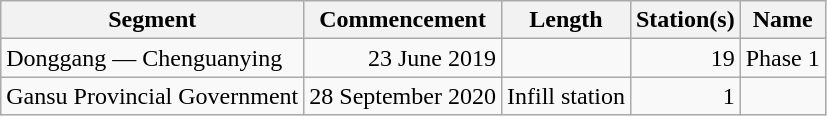<table class="wikitable" style="border-collapse: collapse; text-align: right;">
<tr>
<th>Segment</th>
<th>Commencement</th>
<th>Length</th>
<th>Station(s)</th>
<th>Name</th>
</tr>
<tr>
<td style="text-align: left;">Donggang — Chenguanying</td>
<td>23 June 2019</td>
<td></td>
<td>19</td>
<td>Phase 1</td>
</tr>
<tr>
<td style="text-align: left;">Gansu Provincial Government</td>
<td>28 September 2020</td>
<td>Infill station</td>
<td>1</td>
<td></td>
</tr>
</table>
